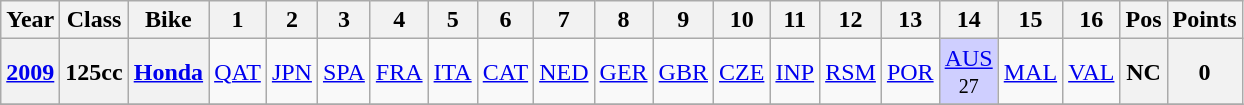<table class="wikitable" style="text-align:center">
<tr>
<th>Year</th>
<th>Class</th>
<th>Bike</th>
<th>1</th>
<th>2</th>
<th>3</th>
<th>4</th>
<th>5</th>
<th>6</th>
<th>7</th>
<th>8</th>
<th>9</th>
<th>10</th>
<th>11</th>
<th>12</th>
<th>13</th>
<th>14</th>
<th>15</th>
<th>16</th>
<th>Pos</th>
<th>Points</th>
</tr>
<tr>
<th align="left"><a href='#'>2009</a></th>
<th align="left">125cc</th>
<th align="left"><a href='#'>Honda</a></th>
<td><a href='#'>QAT</a></td>
<td><a href='#'>JPN</a></td>
<td><a href='#'>SPA</a></td>
<td><a href='#'>FRA</a></td>
<td><a href='#'>ITA</a></td>
<td><a href='#'>CAT</a></td>
<td><a href='#'>NED</a></td>
<td><a href='#'>GER</a></td>
<td><a href='#'>GBR</a></td>
<td><a href='#'>CZE</a></td>
<td><a href='#'>INP</a></td>
<td><a href='#'>RSM</a></td>
<td><a href='#'>POR</a></td>
<td style="background:#CFCFFF;"><a href='#'>AUS</a><br><small>27</small></td>
<td><a href='#'>MAL</a></td>
<td><a href='#'>VAL</a></td>
<th>NC</th>
<th>0</th>
</tr>
<tr>
</tr>
</table>
